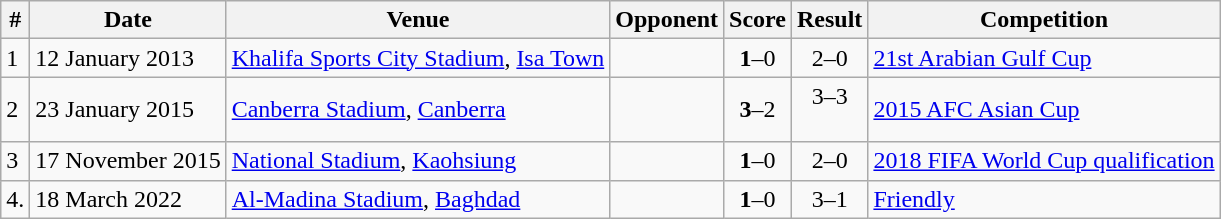<table class="wikitable" style="font-size:100%;">
<tr>
<th>#</th>
<th>Date</th>
<th>Venue</th>
<th>Opponent</th>
<th>Score</th>
<th>Result</th>
<th>Competition</th>
</tr>
<tr>
<td>1</td>
<td>12 January 2013</td>
<td><a href='#'>Khalifa Sports City Stadium</a>, <a href='#'>Isa Town</a></td>
<td></td>
<td align=center><strong>1</strong>–0</td>
<td align=center>2–0</td>
<td><a href='#'>21st Arabian Gulf Cup</a></td>
</tr>
<tr>
<td>2</td>
<td>23 January 2015</td>
<td><a href='#'>Canberra Stadium</a>, <a href='#'>Canberra</a></td>
<td></td>
<td align=center><strong>3</strong>–2</td>
<td align=center>3–3<br><br></td>
<td><a href='#'>2015 AFC Asian Cup</a></td>
</tr>
<tr>
<td>3</td>
<td>17 November 2015</td>
<td><a href='#'>National Stadium</a>, <a href='#'>Kaohsiung</a></td>
<td></td>
<td align=center><strong>1</strong>–0</td>
<td align=center>2–0</td>
<td><a href='#'>2018 FIFA World Cup qualification</a></td>
</tr>
<tr>
<td>4.</td>
<td>18 March 2022</td>
<td><a href='#'>Al-Madina Stadium</a>, <a href='#'>Baghdad</a></td>
<td></td>
<td align=center><strong>1</strong>–0</td>
<td align=center>3–1</td>
<td><a href='#'>Friendly</a></td>
</tr>
</table>
